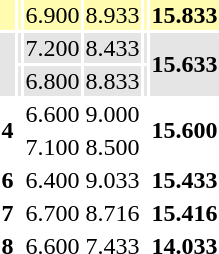<table>
<tr style="background:#fffcaf;">
<th scope=row style="text-align:center"></th>
<td style="text-align:left;"></td>
<td>6.900</td>
<td>8.933</td>
<td></td>
<td><strong>15.833</strong></td>
</tr>
<tr style="background:#e5e5e5;">
<th rowspan=2 scope=row style="text-align:center"></th>
<td style="text-align:left;"></td>
<td>7.200</td>
<td>8.433</td>
<td></td>
<td rowspan=2><strong>15.633</strong></td>
</tr>
<tr style="background:#e5e5e5;">
<td style="text-align:left;"></td>
<td>6.800</td>
<td>8.833</td>
<td></td>
</tr>
<tr>
<th rowspan=2 scope=row style="text-align:center">4</th>
<td style="text-align:left;"></td>
<td>6.600</td>
<td>9.000</td>
<td></td>
<td rowspan=2><strong>15.600</strong></td>
</tr>
<tr>
<td style="text-align:left;"></td>
<td>7.100</td>
<td>8.500</td>
<td></td>
</tr>
<tr>
<th scope=row style="text-align:center">6</th>
<td style="text-align:left;"></td>
<td>6.400</td>
<td>9.033</td>
<td></td>
<td><strong>15.433</strong></td>
</tr>
<tr>
<th scope=row style="text-align:center">7</th>
<td style="text-align:left;"></td>
<td>6.700</td>
<td>8.716</td>
<td></td>
<td><strong>15.416</strong></td>
</tr>
<tr>
<th scope=row style="text-align:center">8</th>
<td style="text-align:left;"></td>
<td>6.600</td>
<td>7.433</td>
<td></td>
<td><strong>14.033</strong></td>
</tr>
</table>
